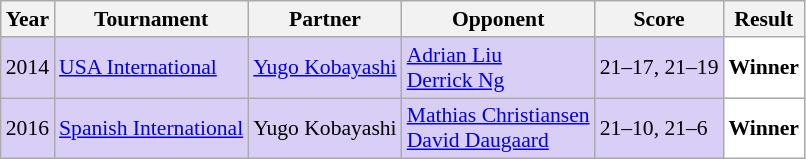<table class="sortable wikitable" style="font-size: 90%;">
<tr>
<th>Year</th>
<th>Tournament</th>
<th>Partner</th>
<th>Opponent</th>
<th>Score</th>
<th>Result</th>
</tr>
<tr style="background:#D8CEF6">
<td align="center">2014</td>
<td align="left"><a href='#'>USA International</a></td>
<td align="left"> <a href='#'>Yugo Kobayashi</a></td>
<td align="left"> <a href='#'>Adrian Liu</a> <br>  <a href='#'>Derrick Ng</a></td>
<td align="left">21–17, 21–19</td>
<td style="text-align:left; background:white"> <strong>Winner</strong></td>
</tr>
<tr style="background:#D8CEF6">
<td align="center">2016</td>
<td align="left"><a href='#'>Spanish International</a></td>
<td align="left"> Yugo Kobayashi</td>
<td align="left"> <a href='#'>Mathias Christiansen</a> <br>  <a href='#'>David Daugaard</a></td>
<td align="left">21–10, 21–6</td>
<td style="text-align:left; background:white"> <strong>Winner</strong></td>
</tr>
</table>
